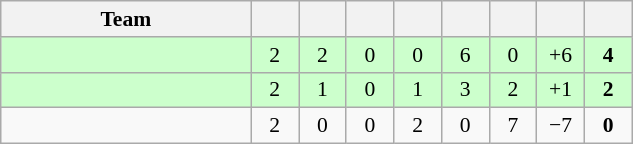<table class="wikitable" style="text-align: center; font-size:90% ">
<tr>
<th width=160>Team</th>
<th width=25></th>
<th width=25></th>
<th width=25></th>
<th width=25></th>
<th width=25></th>
<th width=25></th>
<th width=25></th>
<th width=25></th>
</tr>
<tr bgcolor="ccffcc">
<td align=left></td>
<td>2</td>
<td>2</td>
<td>0</td>
<td>0</td>
<td>6</td>
<td>0</td>
<td>+6</td>
<td><strong>4</strong></td>
</tr>
<tr bgcolor="ccffcc">
<td align=left></td>
<td>2</td>
<td>1</td>
<td>0</td>
<td>1</td>
<td>3</td>
<td>2</td>
<td>+1</td>
<td><strong>2</strong></td>
</tr>
<tr>
<td align=left></td>
<td>2</td>
<td>0</td>
<td>0</td>
<td>2</td>
<td>0</td>
<td>7</td>
<td>−7</td>
<td><strong>0</strong></td>
</tr>
</table>
